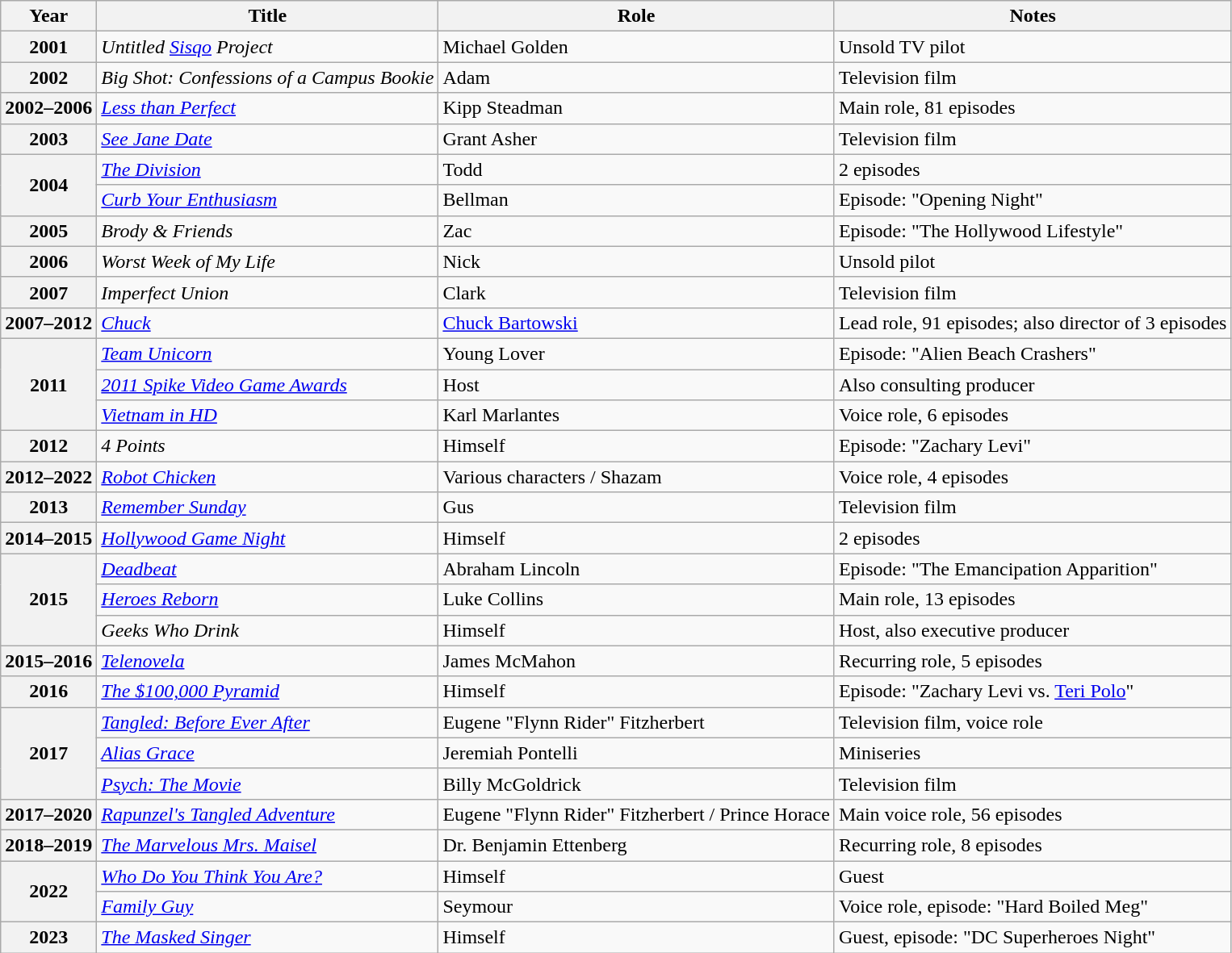<table class="wikitable sortable plainrowheaders">
<tr>
<th scope="col">Year</th>
<th scope="col">Title</th>
<th scope="col">Role</th>
<th scope="col" class="unsortable">Notes</th>
</tr>
<tr>
<th scope="row">2001</th>
<td><em>Untitled <a href='#'>Sisqo</a> Project</em></td>
<td>Michael Golden</td>
<td>Unsold TV pilot</td>
</tr>
<tr>
<th scope="row">2002</th>
<td><em>Big Shot: Confessions of a Campus Bookie</em></td>
<td>Adam</td>
<td>Television film</td>
</tr>
<tr>
<th scope="row">2002–2006</th>
<td><em><a href='#'>Less than Perfect</a></em></td>
<td>Kipp Steadman</td>
<td>Main role, 81 episodes</td>
</tr>
<tr>
<th scope="row">2003</th>
<td><em><a href='#'>See Jane Date</a></em></td>
<td>Grant Asher</td>
<td>Television film</td>
</tr>
<tr>
<th scope="row" rowspan="2">2004</th>
<td><em><a href='#'>The Division</a></em></td>
<td>Todd</td>
<td>2 episodes</td>
</tr>
<tr>
<td><em><a href='#'>Curb Your Enthusiasm</a></em></td>
<td>Bellman</td>
<td>Episode: "Opening Night"</td>
</tr>
<tr>
<th scope="row">2005</th>
<td><em>Brody & Friends</em></td>
<td>Zac</td>
<td>Episode: "The Hollywood Lifestyle"</td>
</tr>
<tr>
<th scope="row">2006</th>
<td><em>Worst Week of My Life</em></td>
<td>Nick</td>
<td>Unsold pilot</td>
</tr>
<tr>
<th scope="row">2007</th>
<td><em>Imperfect Union</em></td>
<td>Clark</td>
<td>Television film</td>
</tr>
<tr>
<th scope="row">2007–2012</th>
<td><em><a href='#'>Chuck</a></em></td>
<td><a href='#'>Chuck Bartowski</a></td>
<td>Lead role, 91 episodes; also director of 3 episodes</td>
</tr>
<tr>
<th scope="row" rowspan="3">2011</th>
<td><em><a href='#'>Team Unicorn</a></em></td>
<td>Young Lover</td>
<td>Episode: "Alien Beach Crashers"</td>
</tr>
<tr>
<td><em><a href='#'>2011 Spike Video Game Awards</a></em></td>
<td>Host</td>
<td>Also consulting producer</td>
</tr>
<tr>
<td><em><a href='#'>Vietnam in HD</a></em></td>
<td>Karl Marlantes</td>
<td>Voice role, 6 episodes</td>
</tr>
<tr>
<th scope="row">2012</th>
<td><em>4 Points</em></td>
<td>Himself</td>
<td>Episode: "Zachary Levi"</td>
</tr>
<tr>
<th scope="row">2012–2022</th>
<td><em><a href='#'>Robot Chicken</a></em></td>
<td>Various characters / Shazam</td>
<td>Voice role, 4 episodes</td>
</tr>
<tr>
<th scope="row">2013</th>
<td><em><a href='#'>Remember Sunday</a></em></td>
<td>Gus</td>
<td>Television film</td>
</tr>
<tr>
<th scope="row">2014–2015</th>
<td><em><a href='#'>Hollywood Game Night</a></em></td>
<td>Himself</td>
<td>2 episodes</td>
</tr>
<tr>
<th scope="row" rowspan="3">2015</th>
<td><em><a href='#'>Deadbeat</a></em></td>
<td>Abraham Lincoln</td>
<td>Episode: "The Emancipation Apparition"</td>
</tr>
<tr>
<td><em><a href='#'>Heroes Reborn</a></em></td>
<td>Luke Collins</td>
<td>Main role, 13 episodes</td>
</tr>
<tr>
<td><em>Geeks Who Drink</em></td>
<td>Himself</td>
<td>Host, also executive producer</td>
</tr>
<tr>
<th scope="row">2015–2016</th>
<td><em><a href='#'>Telenovela</a></em></td>
<td>James McMahon</td>
<td>Recurring role, 5 episodes</td>
</tr>
<tr>
<th scope="row">2016</th>
<td><em><a href='#'>The $100,000 Pyramid</a></em></td>
<td>Himself</td>
<td>Episode: "Zachary Levi vs. <a href='#'>Teri Polo</a>"</td>
</tr>
<tr>
<th scope="row" rowspan="3">2017</th>
<td><em><a href='#'>Tangled: Before Ever After</a></em></td>
<td>Eugene "Flynn Rider" Fitzherbert</td>
<td>Television film, voice role</td>
</tr>
<tr>
<td><em><a href='#'>Alias Grace</a></em></td>
<td>Jeremiah Pontelli</td>
<td>Miniseries</td>
</tr>
<tr>
<td><em><a href='#'>Psych: The Movie</a></em></td>
<td>Billy McGoldrick</td>
<td>Television film</td>
</tr>
<tr>
<th scope="row">2017–2020</th>
<td><em><a href='#'>Rapunzel's Tangled Adventure</a></em></td>
<td>Eugene "Flynn Rider" Fitzherbert / Prince Horace</td>
<td>Main voice role, 56 episodes</td>
</tr>
<tr>
<th scope="row">2018–2019</th>
<td><em><a href='#'>The Marvelous Mrs. Maisel</a></em></td>
<td>Dr. Benjamin Ettenberg</td>
<td>Recurring role, 8 episodes</td>
</tr>
<tr>
<th scope="row" rowspan="2">2022</th>
<td><em><a href='#'>Who Do You Think You Are?</a></em></td>
<td>Himself</td>
<td>Guest</td>
</tr>
<tr>
<td><em><a href='#'>Family Guy</a></em></td>
<td>Seymour</td>
<td>Voice role, episode: "Hard Boiled Meg"</td>
</tr>
<tr>
<th scope="row">2023</th>
<td><em><a href='#'>The Masked Singer</a></em></td>
<td>Himself</td>
<td>Guest, episode: "DC Superheroes Night"</td>
</tr>
</table>
